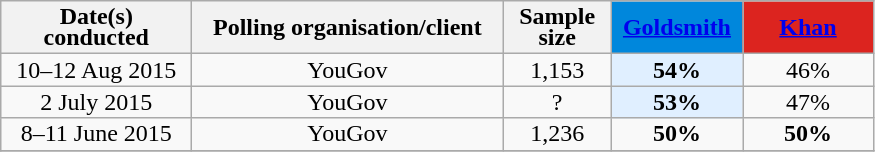<table class="wikitable sortable" style="text-align:center;line-height:14px">
<tr>
<th style="width:120px;">Date(s)<br>conducted</th>
<th style="width:200px;">Polling organisation/client</th>
<th style="width:65px;">Sample size</th>
<th class="unsortable" style="background:#0087dc; width:80px;"><a href='#'><span>Goldsmith</span></a></th>
<th ! class="unsortable" style="background:#dc241f; width:80px;"><a href='#'><span>Khan</span></a></th>
</tr>
<tr>
<td>10–12 Aug 2015</td>
<td>YouGov</td>
<td>1,153</td>
<td style="background:#e0efff"><strong>54%</strong></td>
<td>46%</td>
</tr>
<tr>
<td>2 July 2015</td>
<td>YouGov</td>
<td>?</td>
<td style="background:#e0efff"><strong>53%</strong></td>
<td>47%</td>
</tr>
<tr>
<td>8–11 June 2015</td>
<td>YouGov</td>
<td>1,236</td>
<td><strong>50%</strong></td>
<td><strong>50%</strong></td>
</tr>
<tr>
</tr>
</table>
